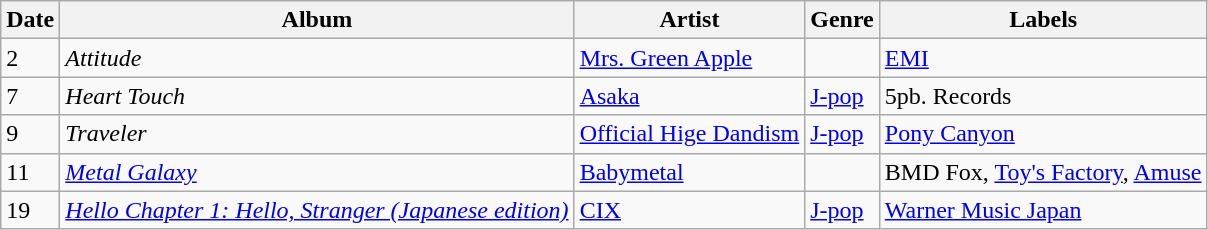<table class="wikitable">
<tr>
<th>Date</th>
<th>Album</th>
<th>Artist</th>
<th>Genre</th>
<th>Labels</th>
</tr>
<tr>
<td>2</td>
<td><em>Attitude</em></td>
<td><a href='#'>Mrs. Green Apple</a></td>
<td>‌</td>
<td><a href='#'>EMI</a></td>
</tr>
<tr>
<td>7</td>
<td><em>Heart Touch</em></td>
<td><a href='#'>Asaka</a></td>
<td><a href='#'>J-pop</a></td>
<td>5pb. Records</td>
</tr>
<tr>
<td>9</td>
<td><em>Traveler</em></td>
<td><a href='#'>Official Hige Dandism</a></td>
<td><a href='#'>J-pop</a></td>
<td><a href='#'>Pony Canyon</a></td>
</tr>
<tr>
<td>11</td>
<td><em><a href='#'>Metal Galaxy</a></em></td>
<td><a href='#'>Babymetal</a></td>
<td></td>
<td>BMD Fox, <a href='#'>Toy's Factory</a>, <a href='#'>Amuse</a></td>
</tr>
<tr>
<td>19</td>
<td><em><a href='#'>Hello Chapter 1: Hello, Stranger (Japanese edition)</a></em></td>
<td><a href='#'>CIX</a></td>
<td><a href='#'>J-pop</a></td>
<td><a href='#'>Warner Music Japan</a></td>
</tr>
</table>
